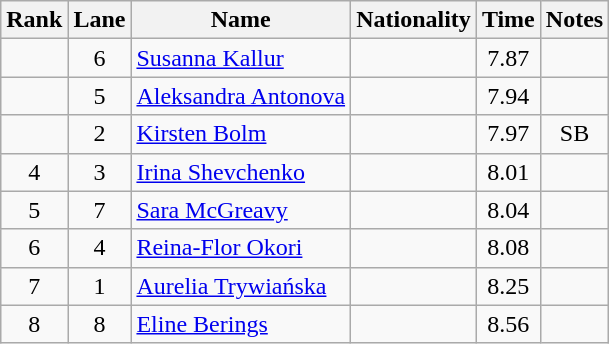<table class="wikitable sortable" style="text-align:center">
<tr>
<th>Rank</th>
<th>Lane</th>
<th>Name</th>
<th>Nationality</th>
<th>Time</th>
<th>Notes</th>
</tr>
<tr>
<td></td>
<td>6</td>
<td align="left"><a href='#'>Susanna Kallur</a></td>
<td align=left></td>
<td>7.87</td>
<td></td>
</tr>
<tr>
<td></td>
<td>5</td>
<td align="left"><a href='#'>Aleksandra Antonova</a></td>
<td align=left></td>
<td>7.94</td>
<td></td>
</tr>
<tr>
<td></td>
<td>2</td>
<td align="left"><a href='#'>Kirsten Bolm</a></td>
<td align=left></td>
<td>7.97</td>
<td>SB</td>
</tr>
<tr>
<td>4</td>
<td>3</td>
<td align="left"><a href='#'>Irina Shevchenko</a></td>
<td align=left></td>
<td>8.01</td>
<td></td>
</tr>
<tr>
<td>5</td>
<td>7</td>
<td align="left"><a href='#'>Sara McGreavy</a></td>
<td align=left></td>
<td>8.04</td>
<td></td>
</tr>
<tr>
<td>6</td>
<td>4</td>
<td align="left"><a href='#'>Reina-Flor Okori</a></td>
<td align=left></td>
<td>8.08</td>
<td></td>
</tr>
<tr>
<td>7</td>
<td>1</td>
<td align="left"><a href='#'>Aurelia Trywiańska</a></td>
<td align=left></td>
<td>8.25</td>
<td></td>
</tr>
<tr>
<td>8</td>
<td>8</td>
<td align="left"><a href='#'>Eline Berings</a></td>
<td align=left></td>
<td>8.56</td>
<td></td>
</tr>
</table>
